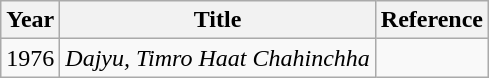<table class="wikitable sortable">
<tr>
<th>Year</th>
<th>Title</th>
<th class="unsortable">Reference</th>
</tr>
<tr>
<td>1976</td>
<td><em>Dajyu, Timro Haat Chahinchha</em></td>
<td></td>
</tr>
</table>
